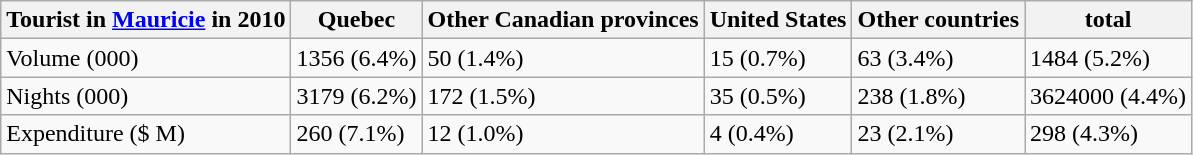<table Class = "wikitable">
<tr>
<th>Tourist in <a href='#'>Mauricie</a> in 2010</th>
<th>Quebec</th>
<th>Other Canadian provinces</th>
<th>United States</th>
<th>Other countries</th>
<th>total</th>
</tr>
<tr>
<td>Volume (000)</td>
<td>1356 (6.4%)</td>
<td>50 (1.4%)</td>
<td>15 (0.7%)</td>
<td>63 (3.4%)</td>
<td>1484 (5.2%)</td>
</tr>
<tr>
<td>Nights (000)</td>
<td>3179 (6.2%)</td>
<td>172 (1.5%)</td>
<td>35 (0.5%)</td>
<td>238 (1.8%)</td>
<td>3624000 (4.4%)</td>
</tr>
<tr>
<td>Expenditure ($ M)</td>
<td>260 (7.1%)</td>
<td>12 (1.0%)</td>
<td>4 (0.4%)</td>
<td>23 (2.1%)</td>
<td>298 (4.3%)</td>
</tr>
</table>
